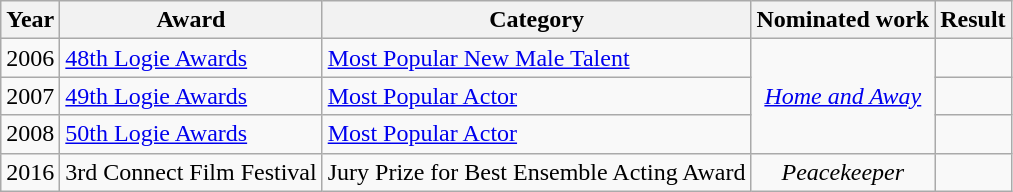<table class="wikitable">
<tr ">
<th>Year</th>
<th>Award</th>
<th>Category</th>
<th>Nominated work</th>
<th>Result</th>
</tr>
<tr>
<td>2006</td>
<td><a href='#'>48th Logie Awards</a></td>
<td><a href='#'>Most Popular New Male Talent</a></td>
<td rowspan="3" style="text-align:center;"><em><a href='#'>Home and Away</a></em></td>
<td></td>
</tr>
<tr>
<td>2007</td>
<td><a href='#'>49th Logie Awards</a></td>
<td><a href='#'>Most Popular Actor</a></td>
<td></td>
</tr>
<tr>
<td>2008</td>
<td><a href='#'>50th Logie Awards</a></td>
<td><a href='#'>Most Popular Actor</a></td>
<td></td>
</tr>
<tr>
<td>2016</td>
<td>3rd Connect Film Festival</td>
<td>Jury Prize for Best Ensemble Acting Award </td>
<td style="text-align:center;"><em>Peacekeeper</em></td>
<td></td>
</tr>
</table>
